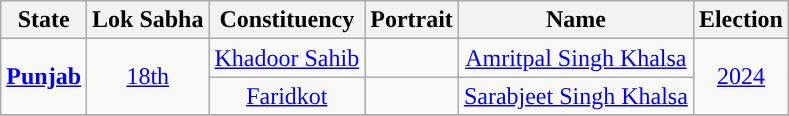<table class="wikitable sortable" style="text-align:center">
<tr>
<th style="background-color: ">State</th>
<th style="background-color: ">Lok Sabha</th>
<th style="background-color: ">Constituency</th>
<th style="background-color: ">Portrait</th>
<th style="background-color: ">Name</th>
<th style="background-color: ">Election</th>
</tr>
<tr>
<td rowspan="2"><strong><a href='#'>Punjab</a></strong></td>
<td rowspan="2"><a href='#'>18th</a></td>
<td><a href='#'>Khadoor Sahib</a></td>
<td></td>
<td><a href='#'>Amritpal Singh Khalsa</a></td>
<td rowspan="2"><a href='#'>2024</a></td>
</tr>
<tr>
<td><a href='#'>Faridkot</a></td>
<td></td>
<td><a href='#'>Sarabjeet Singh Khalsa</a></td>
</tr>
<tr>
</tr>
</table>
